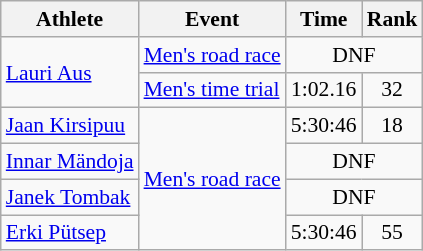<table class=wikitable style="font-size:90%">
<tr>
<th>Athlete</th>
<th>Event</th>
<th>Time</th>
<th>Rank</th>
</tr>
<tr align=center>
<td align=left rowspan=2><a href='#'>Lauri Aus</a></td>
<td align=left><a href='#'>Men's road race</a></td>
<td colspan=2>DNF</td>
</tr>
<tr align=center>
<td align=left><a href='#'>Men's time trial</a></td>
<td>1:02.16</td>
<td>32</td>
</tr>
<tr align=center>
<td align=left><a href='#'>Jaan Kirsipuu</a></td>
<td align=left rowspan=4><a href='#'>Men's road race</a></td>
<td>5:30:46</td>
<td>18</td>
</tr>
<tr align=center>
<td align=left><a href='#'>Innar Mändoja</a></td>
<td colspan=2>DNF</td>
</tr>
<tr align=center>
<td align=left><a href='#'>Janek Tombak</a></td>
<td colspan=2>DNF</td>
</tr>
<tr align=center>
<td align=left><a href='#'>Erki Pütsep</a></td>
<td>5:30:46</td>
<td>55</td>
</tr>
</table>
